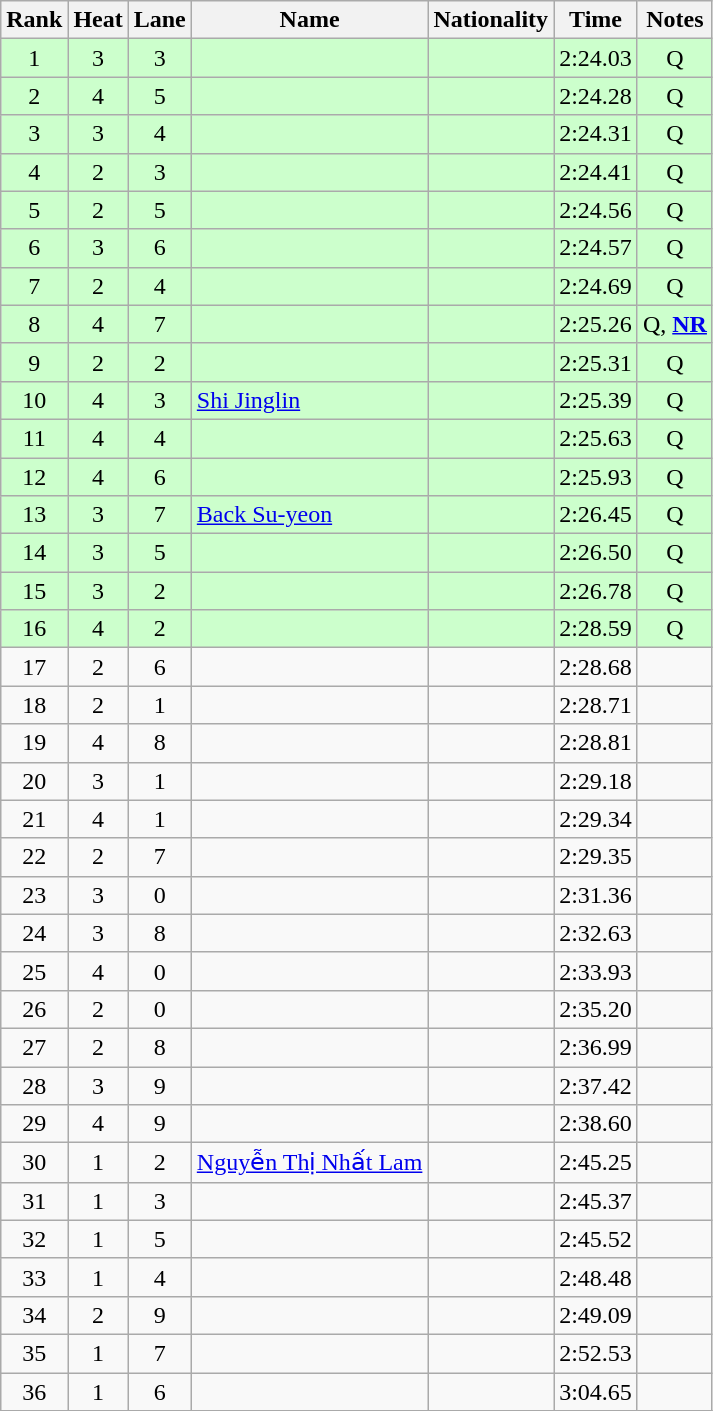<table class="wikitable sortable" style="text-align:center">
<tr>
<th>Rank</th>
<th>Heat</th>
<th>Lane</th>
<th>Name</th>
<th>Nationality</th>
<th>Time</th>
<th>Notes</th>
</tr>
<tr bgcolor=ccffcc>
<td>1</td>
<td>3</td>
<td>3</td>
<td align=left></td>
<td align=left></td>
<td>2:24.03</td>
<td>Q</td>
</tr>
<tr bgcolor=ccffcc>
<td>2</td>
<td>4</td>
<td>5</td>
<td align=left></td>
<td align=left></td>
<td>2:24.28</td>
<td>Q</td>
</tr>
<tr bgcolor=ccffcc>
<td>3</td>
<td>3</td>
<td>4</td>
<td align=left></td>
<td align=left></td>
<td>2:24.31</td>
<td>Q</td>
</tr>
<tr bgcolor=ccffcc>
<td>4</td>
<td>2</td>
<td>3</td>
<td align=left></td>
<td align=left></td>
<td>2:24.41</td>
<td>Q</td>
</tr>
<tr bgcolor=ccffcc>
<td>5</td>
<td>2</td>
<td>5</td>
<td align=left></td>
<td align=left></td>
<td>2:24.56</td>
<td>Q</td>
</tr>
<tr bgcolor=ccffcc>
<td>6</td>
<td>3</td>
<td>6</td>
<td align=left></td>
<td align=left></td>
<td>2:24.57</td>
<td>Q</td>
</tr>
<tr bgcolor=ccffcc>
<td>7</td>
<td>2</td>
<td>4</td>
<td align=left></td>
<td align=left></td>
<td>2:24.69</td>
<td>Q</td>
</tr>
<tr bgcolor=ccffcc>
<td>8</td>
<td>4</td>
<td>7</td>
<td align=left></td>
<td align=left></td>
<td>2:25.26</td>
<td>Q, <strong><a href='#'>NR</a></strong></td>
</tr>
<tr bgcolor=ccffcc>
<td>9</td>
<td>2</td>
<td>2</td>
<td align=left></td>
<td align=left></td>
<td>2:25.31</td>
<td>Q</td>
</tr>
<tr bgcolor=ccffcc>
<td>10</td>
<td>4</td>
<td>3</td>
<td align=left><a href='#'>Shi Jinglin</a></td>
<td align=left></td>
<td>2:25.39</td>
<td>Q</td>
</tr>
<tr bgcolor=ccffcc>
<td>11</td>
<td>4</td>
<td>4</td>
<td align=left></td>
<td align=left></td>
<td>2:25.63</td>
<td>Q</td>
</tr>
<tr bgcolor=ccffcc>
<td>12</td>
<td>4</td>
<td>6</td>
<td align=left></td>
<td align=left></td>
<td>2:25.93</td>
<td>Q</td>
</tr>
<tr bgcolor=ccffcc>
<td>13</td>
<td>3</td>
<td>7</td>
<td align=left><a href='#'>Back Su-yeon</a></td>
<td align=left></td>
<td>2:26.45</td>
<td>Q</td>
</tr>
<tr bgcolor=ccffcc>
<td>14</td>
<td>3</td>
<td>5</td>
<td align=left></td>
<td align=left></td>
<td>2:26.50</td>
<td>Q</td>
</tr>
<tr bgcolor=ccffcc>
<td>15</td>
<td>3</td>
<td>2</td>
<td align=left></td>
<td align=left></td>
<td>2:26.78</td>
<td>Q</td>
</tr>
<tr bgcolor=ccffcc>
<td>16</td>
<td>4</td>
<td>2</td>
<td align=left></td>
<td align=left></td>
<td>2:28.59</td>
<td>Q</td>
</tr>
<tr>
<td>17</td>
<td>2</td>
<td>6</td>
<td align=left></td>
<td align=left></td>
<td>2:28.68</td>
<td></td>
</tr>
<tr>
<td>18</td>
<td>2</td>
<td>1</td>
<td align=left></td>
<td align=left></td>
<td>2:28.71</td>
<td></td>
</tr>
<tr>
<td>19</td>
<td>4</td>
<td>8</td>
<td align=left></td>
<td align=left></td>
<td>2:28.81</td>
<td></td>
</tr>
<tr>
<td>20</td>
<td>3</td>
<td>1</td>
<td align=left></td>
<td align=left></td>
<td>2:29.18</td>
<td></td>
</tr>
<tr>
<td>21</td>
<td>4</td>
<td>1</td>
<td align=left></td>
<td align=left></td>
<td>2:29.34</td>
<td></td>
</tr>
<tr>
<td>22</td>
<td>2</td>
<td>7</td>
<td align=left></td>
<td align=left></td>
<td>2:29.35</td>
<td></td>
</tr>
<tr>
<td>23</td>
<td>3</td>
<td>0</td>
<td align=left></td>
<td align=left></td>
<td>2:31.36</td>
<td></td>
</tr>
<tr>
<td>24</td>
<td>3</td>
<td>8</td>
<td align=left></td>
<td align=left></td>
<td>2:32.63</td>
<td></td>
</tr>
<tr>
<td>25</td>
<td>4</td>
<td>0</td>
<td align=left></td>
<td align=left></td>
<td>2:33.93</td>
<td></td>
</tr>
<tr>
<td>26</td>
<td>2</td>
<td>0</td>
<td align=left></td>
<td align=left></td>
<td>2:35.20</td>
<td></td>
</tr>
<tr>
<td>27</td>
<td>2</td>
<td>8</td>
<td align=left></td>
<td align=left></td>
<td>2:36.99</td>
<td></td>
</tr>
<tr>
<td>28</td>
<td>3</td>
<td>9</td>
<td align=left></td>
<td align=left></td>
<td>2:37.42</td>
<td></td>
</tr>
<tr>
<td>29</td>
<td>4</td>
<td>9</td>
<td align=left></td>
<td align=left></td>
<td>2:38.60</td>
<td></td>
</tr>
<tr>
<td>30</td>
<td>1</td>
<td>2</td>
<td align=left><a href='#'>Nguyễn Thị Nhất Lam</a></td>
<td align=left></td>
<td>2:45.25</td>
<td></td>
</tr>
<tr>
<td>31</td>
<td>1</td>
<td>3</td>
<td align=left></td>
<td align=left></td>
<td>2:45.37</td>
<td></td>
</tr>
<tr>
<td>32</td>
<td>1</td>
<td>5</td>
<td align=left></td>
<td align=left></td>
<td>2:45.52</td>
<td></td>
</tr>
<tr>
<td>33</td>
<td>1</td>
<td>4</td>
<td align=left></td>
<td align=left></td>
<td>2:48.48</td>
<td></td>
</tr>
<tr>
<td>34</td>
<td>2</td>
<td>9</td>
<td align=left></td>
<td align=left></td>
<td>2:49.09</td>
<td></td>
</tr>
<tr>
<td>35</td>
<td>1</td>
<td>7</td>
<td align=left></td>
<td align=left></td>
<td>2:52.53</td>
<td></td>
</tr>
<tr>
<td>36</td>
<td>1</td>
<td>6</td>
<td align=left></td>
<td align=left></td>
<td>3:04.65</td>
<td></td>
</tr>
<tr>
</tr>
</table>
